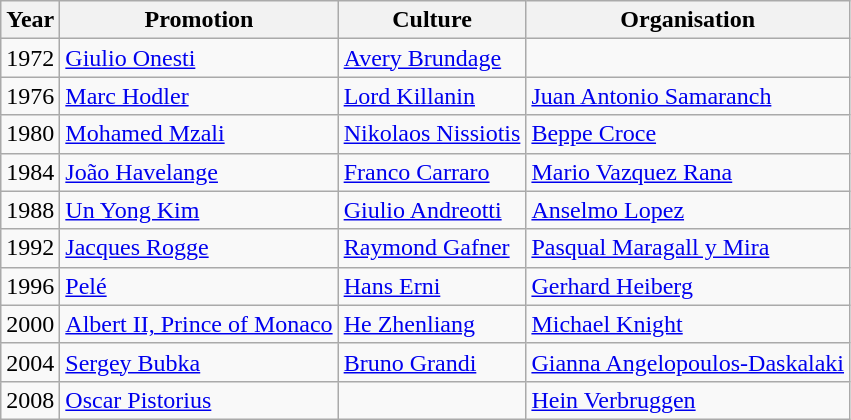<table class="wikitable">
<tr>
<th>Year</th>
<th>Promotion</th>
<th>Culture</th>
<th>Organisation</th>
</tr>
<tr>
<td>1972</td>
<td><a href='#'>Giulio Onesti</a></td>
<td><a href='#'>Avery Brundage</a></td>
<td></td>
</tr>
<tr>
<td>1976</td>
<td><a href='#'>Marc Hodler</a></td>
<td><a href='#'>Lord Killanin</a></td>
<td><a href='#'>Juan Antonio Samaranch</a></td>
</tr>
<tr>
<td>1980</td>
<td><a href='#'>Mohamed Mzali</a></td>
<td><a href='#'>Nikolaos Nissiotis</a></td>
<td><a href='#'>Beppe Croce</a></td>
</tr>
<tr>
<td>1984</td>
<td><a href='#'>João Havelange</a></td>
<td><a href='#'>Franco Carraro</a></td>
<td><a href='#'>Mario Vazquez Rana</a></td>
</tr>
<tr>
<td>1988</td>
<td><a href='#'>Un Yong Kim</a></td>
<td><a href='#'>Giulio Andreotti</a></td>
<td><a href='#'>Anselmo Lopez</a></td>
</tr>
<tr>
<td>1992</td>
<td><a href='#'>Jacques Rogge</a></td>
<td><a href='#'>Raymond Gafner</a></td>
<td><a href='#'>Pasqual Maragall y Mira</a></td>
</tr>
<tr>
<td>1996</td>
<td><a href='#'>Pelé</a></td>
<td><a href='#'>Hans Erni</a></td>
<td><a href='#'>Gerhard Heiberg</a></td>
</tr>
<tr>
<td>2000</td>
<td><a href='#'>Albert II, Prince of Monaco</a></td>
<td><a href='#'>He Zhenliang</a></td>
<td><a href='#'>Michael Knight</a></td>
</tr>
<tr>
<td>2004</td>
<td><a href='#'>Sergey Bubka</a></td>
<td><a href='#'>Bruno Grandi</a></td>
<td><a href='#'>Gianna Angelopoulos-Daskalaki</a></td>
</tr>
<tr>
<td>2008</td>
<td><a href='#'>Oscar Pistorius</a></td>
<td></td>
<td><a href='#'>Hein Verbruggen</a></td>
</tr>
</table>
